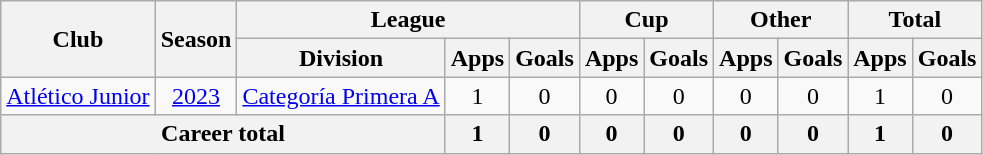<table class=wikitable style=text-align:center>
<tr>
<th rowspan=2>Club</th>
<th rowspan=2>Season</th>
<th colspan=3>League</th>
<th colspan=2>Cup</th>
<th colspan=2>Other</th>
<th colspan=2>Total</th>
</tr>
<tr>
<th>Division</th>
<th>Apps</th>
<th>Goals</th>
<th>Apps</th>
<th>Goals</th>
<th>Apps</th>
<th>Goals</th>
<th>Apps</th>
<th>Goals</th>
</tr>
<tr>
<td><a href='#'>Atlético Junior</a></td>
<td><a href='#'>2023</a></td>
<td><a href='#'>Categoría Primera A</a></td>
<td>1</td>
<td>0</td>
<td>0</td>
<td>0</td>
<td>0</td>
<td>0</td>
<td>1</td>
<td>0</td>
</tr>
<tr>
<th colspan=3>Career total</th>
<th>1</th>
<th>0</th>
<th>0</th>
<th>0</th>
<th>0</th>
<th>0</th>
<th>1</th>
<th>0</th>
</tr>
</table>
